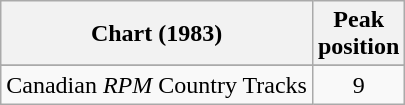<table class="wikitable sortable">
<tr>
<th align="left">Chart (1983)</th>
<th align="center">Peak<br>position</th>
</tr>
<tr>
</tr>
<tr>
<td align="left">Canadian <em>RPM</em> Country Tracks</td>
<td align="center">9</td>
</tr>
</table>
